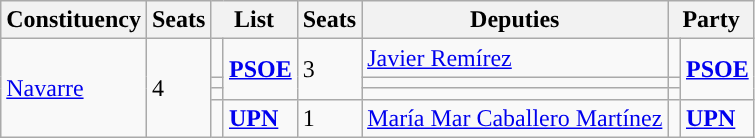<table class="wikitable sortable">
<tr>
<th>Constituency</th>
<th>Seats</th>
<th colspan="2">List</th>
<th>Seats</th>
<th>Deputies</th>
<th colspan="2">Party</th>
</tr>
<tr>
<td rowspan="4"><a href='#'>Navarre</a></td>
<td rowspan="4">4</td>
<td width="1"></td>
<td rowspan="3"><strong><a href='#'>PSOE</a></strong></td>
<td rowspan="3">3</td>
<td><a href='#'>Javier Remírez</a></td>
<td width="1"></td>
<td rowspan="3"><strong><a href='#'>PSOE</a></strong></td>
</tr>
<tr>
<td width="1"></td>
<td></td>
<td width="1"></td>
</tr>
<tr>
<td width="1"></td>
<td></td>
<td width="1"></td>
</tr>
<tr>
<td></td>
<td><strong><a href='#'>UPN</a></strong></td>
<td>1</td>
<td><a href='#'>María Mar Caballero Martínez</a></td>
<td></td>
<td><strong><a href='#'>UPN</a></strong></td>
</tr>
</table>
